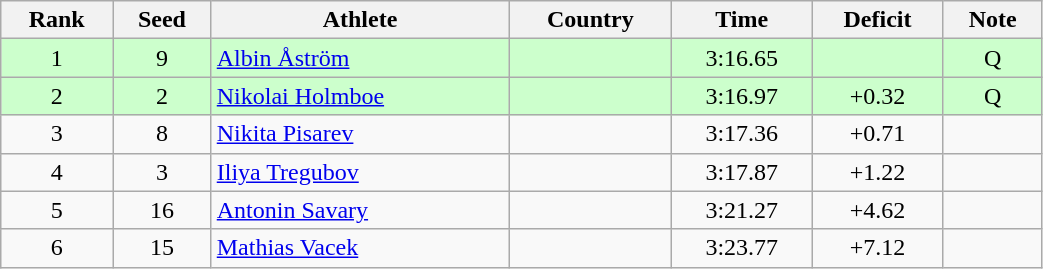<table class="wikitable sortable" style="text-align:center" width=55%>
<tr>
<th>Rank</th>
<th>Seed</th>
<th>Athlete</th>
<th>Country</th>
<th>Time</th>
<th>Deficit</th>
<th>Note</th>
</tr>
<tr bgcolor=ccffcc>
<td>1</td>
<td>9</td>
<td align=left><a href='#'>Albin Åström</a></td>
<td align=left></td>
<td>3:16.65</td>
<td></td>
<td>Q</td>
</tr>
<tr bgcolor=ccffcc>
<td>2</td>
<td>2</td>
<td align=left><a href='#'>Nikolai Holmboe</a></td>
<td align=left></td>
<td>3:16.97</td>
<td>+0.32</td>
<td>Q</td>
</tr>
<tr>
<td>3</td>
<td>8</td>
<td align=left><a href='#'>Nikita Pisarev</a></td>
<td align=left></td>
<td>3:17.36</td>
<td>+0.71</td>
<td></td>
</tr>
<tr>
<td>4</td>
<td>3</td>
<td align=left><a href='#'>Iliya Tregubov</a></td>
<td align=left></td>
<td>3:17.87</td>
<td>+1.22</td>
<td></td>
</tr>
<tr>
<td>5</td>
<td>16</td>
<td align=left><a href='#'>Antonin Savary</a></td>
<td align=left></td>
<td>3:21.27</td>
<td>+4.62</td>
<td></td>
</tr>
<tr>
<td>6</td>
<td>15</td>
<td align=left><a href='#'>Mathias Vacek</a></td>
<td align=left></td>
<td>3:23.77</td>
<td>+7.12</td>
<td></td>
</tr>
</table>
